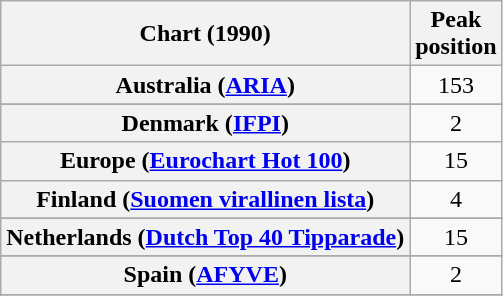<table class="wikitable sortable plainrowheaders" style="text-align:center">
<tr>
<th>Chart (1990)</th>
<th>Peak<br>position</th>
</tr>
<tr>
<th scope="row">Australia (<a href='#'>ARIA</a>)</th>
<td>153</td>
</tr>
<tr>
</tr>
<tr>
</tr>
<tr>
<th scope="row">Denmark (<a href='#'>IFPI</a>)</th>
<td>2</td>
</tr>
<tr>
<th scope="row">Europe (<a href='#'>Eurochart Hot 100</a>)</th>
<td>15</td>
</tr>
<tr>
<th scope="row">Finland (<a href='#'>Suomen virallinen lista</a>)</th>
<td>4</td>
</tr>
<tr>
</tr>
<tr>
</tr>
<tr>
</tr>
<tr>
</tr>
<tr>
<th scope="row">Netherlands (<a href='#'>Dutch Top 40 Tipparade</a>)</th>
<td>15</td>
</tr>
<tr>
</tr>
<tr>
<th scope="row">Spain (<a href='#'>AFYVE</a>)</th>
<td>2</td>
</tr>
<tr>
</tr>
<tr>
</tr>
<tr>
</tr>
<tr>
</tr>
<tr>
</tr>
<tr>
</tr>
</table>
